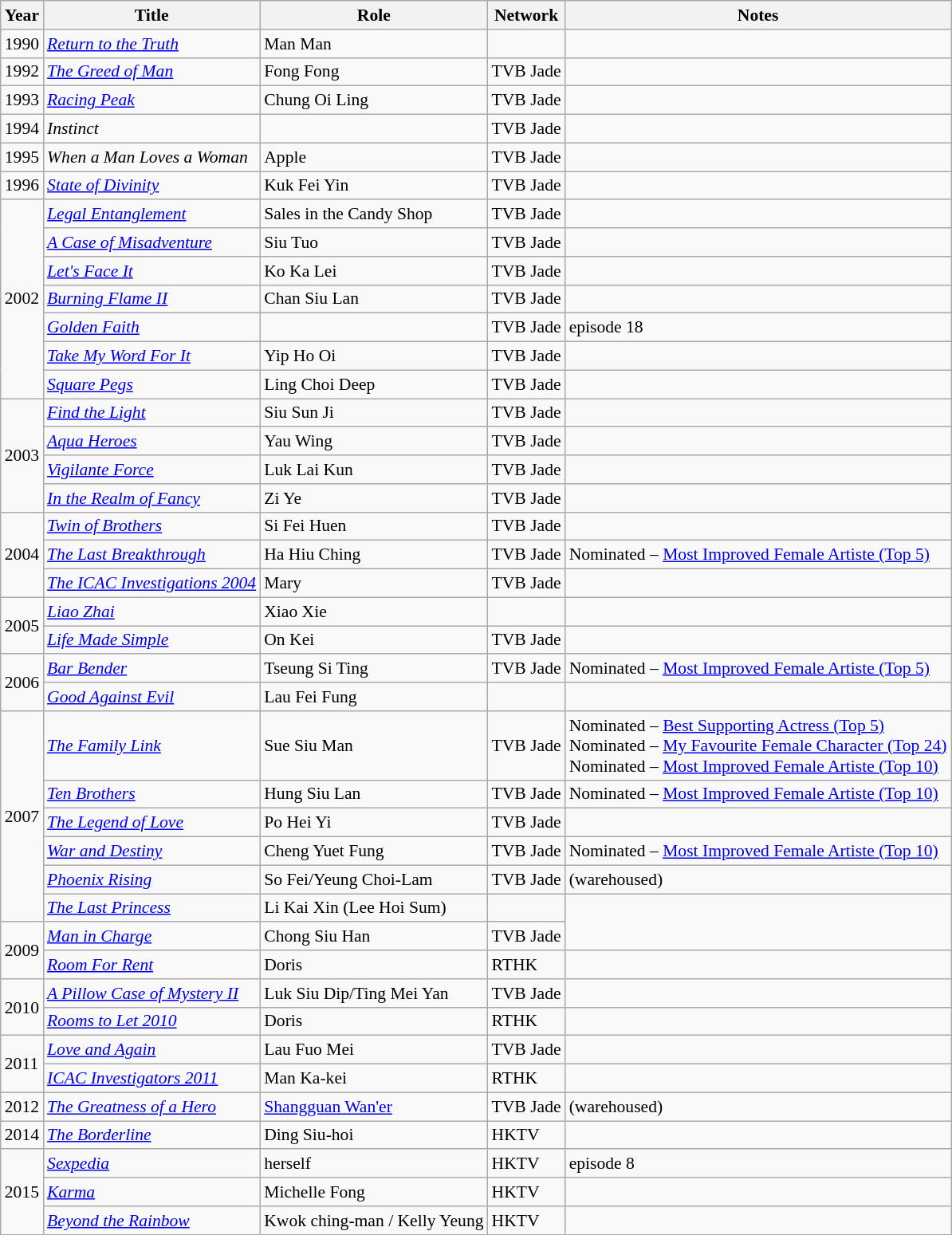<table class="wikitable" style="font-size: 90%;">
<tr>
<th>Year</th>
<th>Title</th>
<th>Role</th>
<th>Network</th>
<th>Notes</th>
</tr>
<tr>
<td>1990</td>
<td><em><a href='#'>Return to the Truth</a></em></td>
<td>Man Man</td>
<td></td>
<td></td>
</tr>
<tr>
<td>1992</td>
<td><em><a href='#'>The Greed of Man</a></em></td>
<td>Fong Fong</td>
<td>TVB Jade</td>
<td></td>
</tr>
<tr>
<td>1993</td>
<td><em><a href='#'>Racing Peak</a></em></td>
<td>Chung Oi Ling</td>
<td>TVB Jade</td>
<td></td>
</tr>
<tr>
<td>1994</td>
<td><em>Instinct</em></td>
<td></td>
<td>TVB Jade</td>
<td></td>
</tr>
<tr>
<td>1995</td>
<td><em>When a Man Loves a Woman</em></td>
<td>Apple</td>
<td>TVB Jade</td>
<td></td>
</tr>
<tr>
<td>1996</td>
<td><em><a href='#'>State of Divinity</a></em></td>
<td>Kuk Fei Yin</td>
<td>TVB Jade</td>
<td></td>
</tr>
<tr>
<td rowspan="7">2002</td>
<td><em><a href='#'>Legal Entanglement</a></em></td>
<td>Sales in the Candy Shop</td>
<td>TVB Jade</td>
<td></td>
</tr>
<tr>
<td><em><a href='#'>A Case of Misadventure</a></em></td>
<td>Siu Tuo</td>
<td>TVB Jade</td>
<td></td>
</tr>
<tr>
<td><em><a href='#'>Let's Face It</a></em></td>
<td>Ko Ka Lei</td>
<td>TVB Jade</td>
<td></td>
</tr>
<tr>
<td><em><a href='#'>Burning Flame II</a></em></td>
<td>Chan Siu Lan</td>
<td>TVB Jade</td>
<td></td>
</tr>
<tr>
<td><em><a href='#'>Golden Faith</a></em></td>
<td></td>
<td>TVB Jade</td>
<td>episode 18</td>
</tr>
<tr>
<td><em><a href='#'>Take My Word For It</a></em></td>
<td>Yip Ho Oi</td>
<td>TVB Jade</td>
<td></td>
</tr>
<tr>
<td><em><a href='#'>Square Pegs</a></em></td>
<td>Ling Choi Deep</td>
<td>TVB Jade</td>
<td></td>
</tr>
<tr>
<td rowspan="4">2003</td>
<td><em><a href='#'>Find the Light</a></em></td>
<td>Siu Sun Ji</td>
<td>TVB Jade</td>
<td></td>
</tr>
<tr>
<td><em><a href='#'>Aqua Heroes</a></em></td>
<td>Yau Wing</td>
<td>TVB Jade</td>
<td></td>
</tr>
<tr>
<td><em><a href='#'>Vigilante Force</a></em></td>
<td>Luk Lai Kun</td>
<td>TVB Jade</td>
<td></td>
</tr>
<tr>
<td><em><a href='#'>In the Realm of Fancy</a></em></td>
<td>Zi Ye</td>
<td>TVB Jade</td>
<td></td>
</tr>
<tr>
<td rowspan="3">2004</td>
<td><em><a href='#'>Twin of Brothers</a></em></td>
<td>Si Fei Huen</td>
<td>TVB Jade</td>
<td></td>
</tr>
<tr>
<td><em><a href='#'>The Last Breakthrough</a></em></td>
<td>Ha Hiu Ching</td>
<td>TVB Jade</td>
<td>Nominated – <a href='#'>Most Improved Female Artiste (Top 5)</a></td>
</tr>
<tr>
<td><em><a href='#'>The ICAC Investigations 2004</a></em></td>
<td>Mary</td>
<td>TVB Jade</td>
<td></td>
</tr>
<tr>
<td rowspan="2">2005</td>
<td><em><a href='#'>Liao Zhai</a></em></td>
<td>Xiao Xie</td>
<td></td>
<td></td>
</tr>
<tr>
<td><em><a href='#'>Life Made Simple</a></em></td>
<td>On Kei</td>
<td>TVB Jade</td>
<td></td>
</tr>
<tr>
<td rowspan="2">2006</td>
<td><em><a href='#'>Bar Bender</a></em></td>
<td>Tseung Si Ting</td>
<td>TVB Jade</td>
<td>Nominated – <a href='#'>Most Improved Female Artiste (Top 5)</a></td>
</tr>
<tr>
<td><em><a href='#'>Good Against Evil</a></em></td>
<td>Lau Fei Fung</td>
<td></td>
<td></td>
</tr>
<tr>
<td rowspan="6">2007</td>
<td><em><a href='#'>The Family Link</a></em></td>
<td>Sue Siu Man</td>
<td>TVB Jade</td>
<td>Nominated – <a href='#'>Best Supporting Actress (Top 5)</a> <br> Nominated – <a href='#'>My Favourite Female Character (Top 24)</a> <br> Nominated – <a href='#'>Most Improved Female Artiste (Top 10)</a></td>
</tr>
<tr>
<td><em><a href='#'>Ten Brothers</a></em></td>
<td>Hung Siu Lan</td>
<td>TVB Jade</td>
<td>Nominated – <a href='#'>Most Improved Female Artiste (Top 10)</a></td>
</tr>
<tr>
<td><em><a href='#'>The Legend of Love</a></em></td>
<td>Po Hei Yi</td>
<td>TVB Jade</td>
<td></td>
</tr>
<tr>
<td><em><a href='#'>War and Destiny</a></em></td>
<td>Cheng Yuet Fung</td>
<td>TVB Jade</td>
<td>Nominated – <a href='#'>Most Improved Female Artiste (Top 10)</a></td>
</tr>
<tr>
<td><em><a href='#'>Phoenix Rising</a></em></td>
<td>So Fei/Yeung Choi-Lam</td>
<td>TVB Jade</td>
<td>(warehoused)</td>
</tr>
<tr>
<td><em><a href='#'>The Last Princess</a></em></td>
<td>Li Kai Xin (Lee Hoi Sum)</td>
<td></td>
</tr>
<tr>
<td rowspan=2>2009</td>
<td><em><a href='#'>Man in Charge</a></em></td>
<td>Chong Siu Han</td>
<td>TVB Jade</td>
</tr>
<tr>
<td><em><a href='#'>Room For Rent</a></em></td>
<td>Doris</td>
<td>RTHK</td>
<td></td>
</tr>
<tr>
<td rowspan="2">2010</td>
<td><em><a href='#'>A Pillow Case of Mystery II</a></em></td>
<td>Luk Siu Dip/Ting Mei Yan</td>
<td>TVB Jade</td>
<td></td>
</tr>
<tr>
<td><em><a href='#'>Rooms to Let 2010</a></em></td>
<td>Doris</td>
<td>RTHK</td>
<td></td>
</tr>
<tr>
<td rowspan="2">2011</td>
<td><em><a href='#'>Love and Again</a></em></td>
<td>Lau Fuo Mei</td>
<td>TVB Jade</td>
<td></td>
</tr>
<tr>
<td><em><a href='#'>ICAC Investigators 2011</a></em></td>
<td>Man Ka-kei</td>
<td>RTHK</td>
<td></td>
</tr>
<tr>
<td>2012</td>
<td><em><a href='#'>The Greatness of a Hero</a></em></td>
<td><a href='#'>Shangguan Wan'er</a></td>
<td>TVB Jade</td>
<td>(warehoused)</td>
</tr>
<tr>
<td>2014</td>
<td><em><a href='#'>The Borderline</a></em></td>
<td>Ding Siu-hoi</td>
<td>HKTV</td>
<td></td>
</tr>
<tr>
<td rowspan=3>2015</td>
<td><em><a href='#'>Sexpedia</a></em></td>
<td>herself</td>
<td>HKTV</td>
<td>episode 8</td>
</tr>
<tr>
<td><em><a href='#'>Karma</a></em></td>
<td>Michelle Fong</td>
<td>HKTV</td>
<td></td>
</tr>
<tr>
<td><em><a href='#'>Beyond the Rainbow</a></em></td>
<td>Kwok ching-man / Kelly Yeung</td>
<td>HKTV</td>
<td></td>
</tr>
</table>
